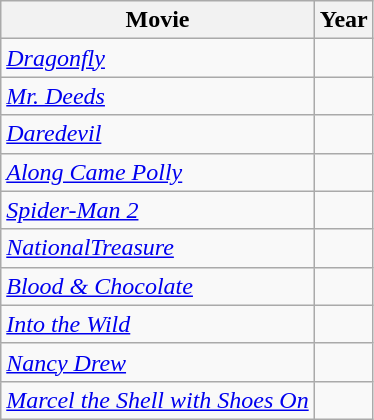<table class="wikitable sortable">
<tr>
<th>Movie</th>
<th>Year</th>
</tr>
<tr>
<td><em><a href='#'>Dragonfly</a></em></td>
<td></td>
</tr>
<tr>
<td><em><a href='#'>Mr. Deeds</a></em></td>
<td></td>
</tr>
<tr>
<td><em><a href='#'>Daredevil</a></em></td>
<td></td>
</tr>
<tr>
<td><em><a href='#'>Along Came Polly</a></em></td>
<td></td>
</tr>
<tr>
<td><em><a href='#'>Spider-Man 2</a></em></td>
<td></td>
</tr>
<tr>
<td><em><a href='#'>NationalTreasure</a></em></td>
<td></td>
</tr>
<tr>
<td><em><a href='#'>Blood & Chocolate</a></em></td>
<td></td>
</tr>
<tr>
<td><em><a href='#'>Into the Wild</a></em></td>
<td></td>
</tr>
<tr>
<td><em><a href='#'>Nancy Drew</a></em></td>
<td></td>
</tr>
<tr>
<td><em><a href='#'>Marcel the Shell with Shoes On</a></em></td>
<td></td>
</tr>
</table>
